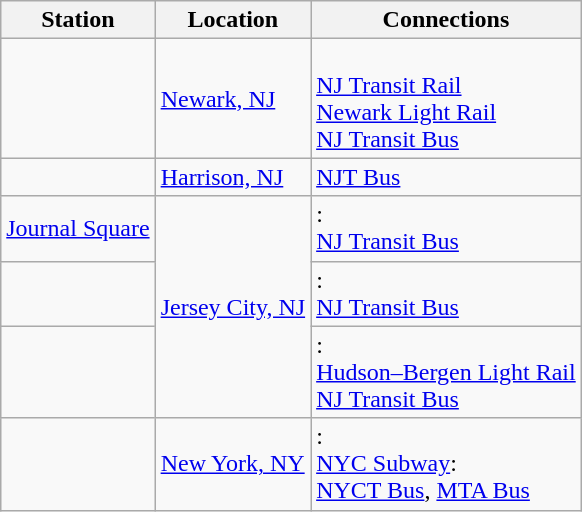<table class="wikitable">
<tr>
<th>Station</th>
<th>Location</th>
<th>Connections</th>
</tr>
<tr>
<td> </td>
<td><a href='#'>Newark, NJ</a></td>
<td><br> <a href='#'>NJ Transit Rail</a><br> <a href='#'>Newark Light Rail</a><br> <a href='#'>NJ Transit Bus</a></td>
</tr>
<tr>
<td> </td>
<td><a href='#'>Harrison, NJ</a></td>
<td> <a href='#'>NJT Bus</a></td>
</tr>
<tr>
<td><a href='#'>Journal Square</a> </td>
<td rowspan=3><a href='#'>Jersey City, NJ</a></td>
<td>:  <br> <a href='#'>NJ Transit Bus</a></td>
</tr>
<tr>
<td> </td>
<td>:  <br> <a href='#'>NJ Transit Bus</a></td>
</tr>
<tr>
<td> </td>
<td>: <br> <a href='#'>Hudson–Bergen Light Rail</a><br> <a href='#'>NJ Transit Bus</a></td>
</tr>
<tr>
<td> </td>
<td><a href='#'>New York, NY</a></td>
<td>: <br> <a href='#'>NYC Subway</a>: <br> <a href='#'>NYCT Bus</a>, <a href='#'>MTA Bus</a></td>
</tr>
</table>
